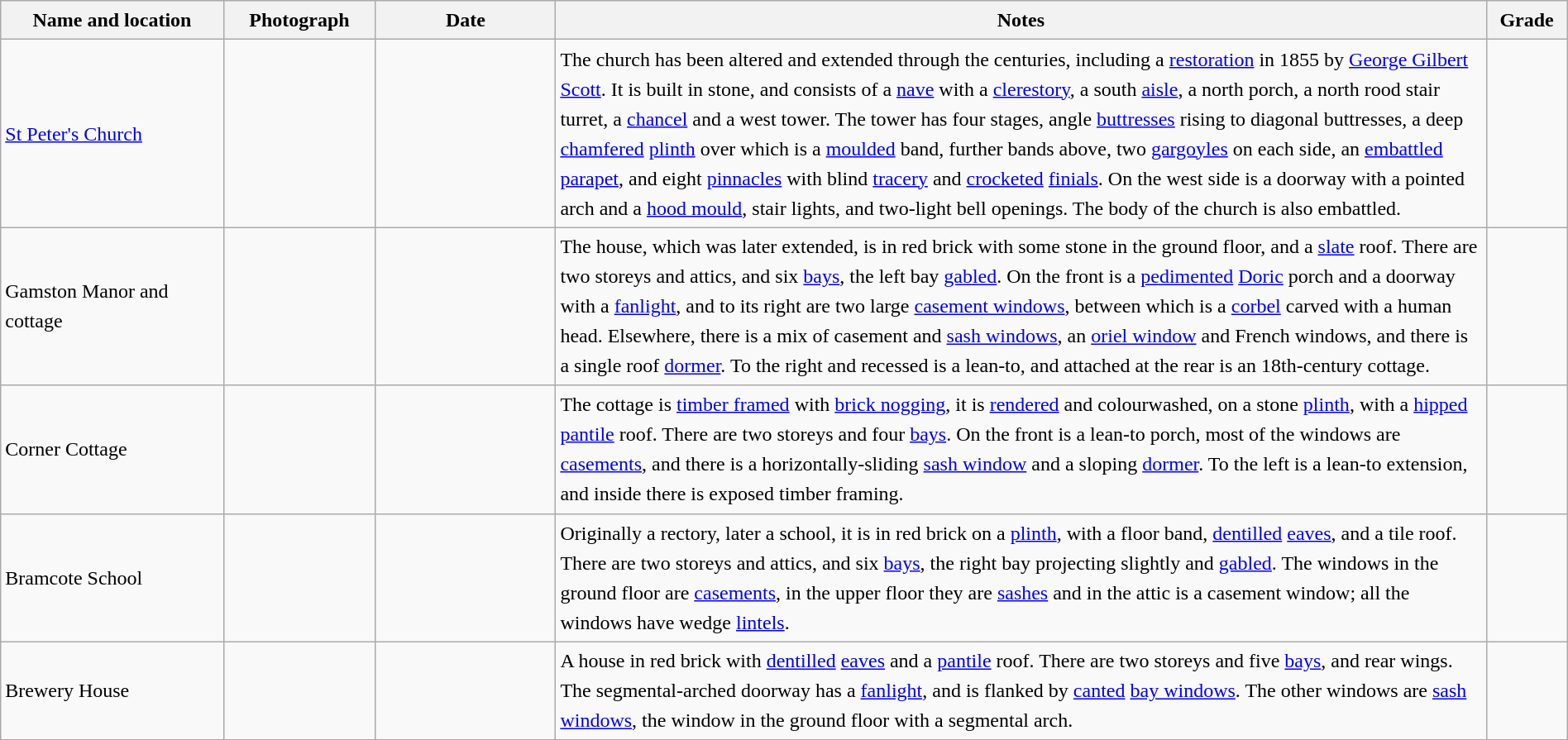<table class="wikitable sortable plainrowheaders" style="width:100%; border:0px; text-align:left; line-height:150%">
<tr>
<th scope="col"  style="width:150px">Name and location</th>
<th scope="col"  style="width:100px" class="unsortable">Photograph</th>
<th scope="col"  style="width:120px">Date</th>
<th scope="col"  style="width:650px" class="unsortable">Notes</th>
<th scope="col"  style="width:50px">Grade</th>
</tr>
<tr>
<td><a href='#'>St Peter's Church</a><br><small></small></td>
<td></td>
<td align="center"></td>
<td>The church has been altered and extended through the centuries, including a <a href='#'>restoration</a> in 1855 by <a href='#'>George Gilbert Scott</a>.  It is built in stone, and consists of a <a href='#'>nave</a> with a <a href='#'>clerestory</a>, a south <a href='#'>aisle</a>, a north porch, a north rood stair turret, a <a href='#'>chancel</a> and a west tower.  The tower has four stages, angle <a href='#'>buttresses</a> rising to diagonal buttresses, a deep <a href='#'>chamfered</a> <a href='#'>plinth</a> over which is a <a href='#'>moulded</a> band, further bands above, two <a href='#'>gargoyles</a> on each side, an <a href='#'>embattled</a> <a href='#'>parapet</a>, and eight <a href='#'>pinnacles</a> with blind <a href='#'>tracery</a> and <a href='#'>crocketed</a> <a href='#'>finials</a>.  On the west side is a doorway with a pointed arch and a <a href='#'>hood mould</a>, stair lights, and two-light bell openings.  The body of the church is also embattled.</td>
<td align="center" ></td>
</tr>
<tr>
<td>Gamston Manor and cottage<br><small></small></td>
<td></td>
<td align="center"></td>
<td>The house, which was later extended, is in red brick with some stone in the ground floor, and a <a href='#'>slate</a> roof.  There are two storeys and attics, and six <a href='#'>bays</a>, the left bay <a href='#'>gabled</a>.  On the front is a <a href='#'>pedimented</a> <a href='#'>Doric</a> porch and a doorway with a <a href='#'>fanlight</a>, and to its right are two large <a href='#'>casement windows</a>, between which is a <a href='#'>corbel</a> carved with a human head.  Elsewhere, there is a mix of casement and <a href='#'>sash windows</a>, an <a href='#'>oriel window</a> and French windows, and there is a single roof <a href='#'>dormer</a>.  To the right and recessed is a lean-to, and attached at the rear is an 18th-century cottage.</td>
<td align="center" ></td>
</tr>
<tr>
<td>Corner Cottage<br><small></small></td>
<td></td>
<td align="center"></td>
<td>The cottage is <a href='#'>timber framed</a> with <a href='#'>brick nogging</a>, it is <a href='#'>rendered</a> and colourwashed, on a stone <a href='#'>plinth</a>, with a <a href='#'>hipped</a> <a href='#'>pantile</a> roof.  There are two storeys and four <a href='#'>bays</a>.  On the front is a lean-to porch, most of the windows are <a href='#'>casements</a>, and there is a horizontally-sliding <a href='#'>sash window</a> and a sloping <a href='#'>dormer</a>.  To the left is a lean-to extension, and inside there is exposed timber framing.</td>
<td align="center" ></td>
</tr>
<tr>
<td>Bramcote School<br><small></small></td>
<td></td>
<td align="center"></td>
<td>Originally a rectory, later a school, it is in red brick on a <a href='#'>plinth</a>, with a floor band, <a href='#'>dentilled</a> <a href='#'>eaves</a>, and a tile roof.  There are two storeys and attics, and six <a href='#'>bays</a>, the right bay projecting slightly and <a href='#'>gabled</a>.  The windows in the ground floor are <a href='#'>casements</a>, in the upper floor they are <a href='#'>sashes</a> and in the attic is a casement window; all the windows have wedge <a href='#'>lintels</a>.</td>
<td align="center" ></td>
</tr>
<tr>
<td>Brewery House<br><small></small></td>
<td></td>
<td align="center"></td>
<td>A house in red brick with <a href='#'>dentilled</a> <a href='#'>eaves</a> and a <a href='#'>pantile</a> roof.  There are two storeys and five <a href='#'>bays</a>, and rear wings.  The segmental-arched doorway has a <a href='#'>fanlight</a>, and is flanked by <a href='#'>canted</a> <a href='#'>bay windows</a>.  The other windows are <a href='#'>sash windows</a>, the window in the ground floor with a segmental arch.</td>
<td align="center" ></td>
</tr>
<tr>
</tr>
</table>
